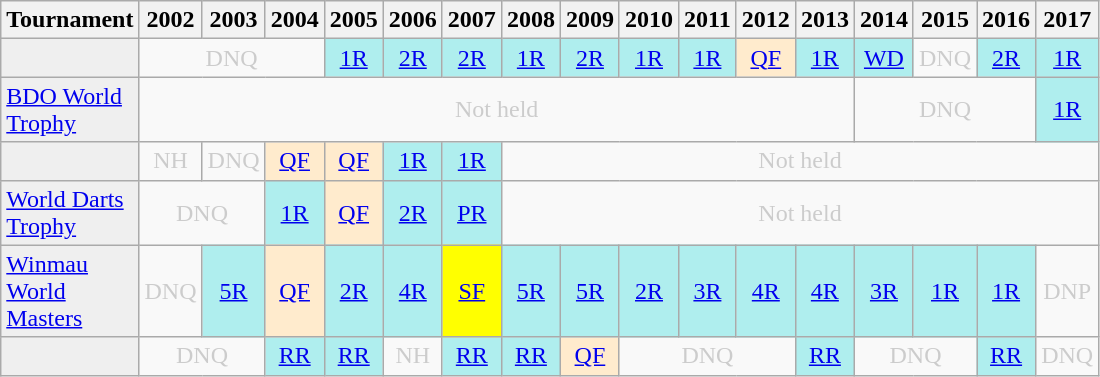<table class="wikitable" style="width:50%; margin:0">
<tr>
<th style="font-size:100%">Tournament</th>
<th>2002</th>
<th>2003</th>
<th>2004</th>
<th>2005</th>
<th>2006</th>
<th>2007</th>
<th>2008</th>
<th>2009</th>
<th>2010</th>
<th>2011</th>
<th>2012</th>
<th>2013</th>
<th>2014</th>
<th>2015</th>
<th>2016</th>
<th>2017</th>
</tr>
<tr>
<td style="background:#efefef;"></td>
<td colspan="3" style="text-align:center; color:#ccc;">DNQ</td>
<td style="text-align:center; background:#afeeee;"><a href='#'>1R</a></td>
<td style="text-align:center; background:#afeeee;"><a href='#'>2R</a></td>
<td style="text-align:center; background:#afeeee;"><a href='#'>2R</a></td>
<td style="text-align:center; background:#afeeee;"><a href='#'>1R</a></td>
<td style="text-align:center; background:#afeeee;"><a href='#'>2R</a></td>
<td style="text-align:center; background:#afeeee;"><a href='#'>1R</a></td>
<td style="text-align:center; background:#afeeee;"><a href='#'>1R</a></td>
<td style="text-align:center; background:#ffebcd;"><a href='#'>QF</a></td>
<td style="text-align:center; background:#afeeee;"><a href='#'>1R</a></td>
<td style="text-align:center; background:#afeeee;"><a href='#'>WD</a></td>
<td colspan="1" style="text-align:center; color:#ccc;">DNQ</td>
<td style="text-align:center; background:#afeeee;"><a href='#'>2R</a></td>
<td style="text-align:center; background:#afeeee;"><a href='#'>1R</a></td>
</tr>
<tr>
<td style="background:#efefef;"><a href='#'>BDO World Trophy</a></td>
<td colspan="12" style="text-align:center; color:#ccc;">Not held</td>
<td colspan="3" style="text-align:center; color:#ccc;">DNQ</td>
<td style="text-align:center; background:#afeeee;"><a href='#'>1R</a></td>
</tr>
<tr>
<td style="background:#efefef;"></td>
<td colspan="1" style="text-align:center; color:#ccc;">NH</td>
<td colspan="1" style="text-align:center; color:#ccc;">DNQ</td>
<td style="text-align:center; background:#ffebcd;"><a href='#'>QF</a></td>
<td style="text-align:center; background:#ffebcd;"><a href='#'>QF</a></td>
<td style="text-align:center; background:#afeeee;"><a href='#'>1R</a></td>
<td style="text-align:center; background:#afeeee;"><a href='#'>1R</a></td>
<td colspan="11" style="text-align:center; color:#ccc;">Not held</td>
</tr>
<tr>
<td style="background:#efefef;"><a href='#'>World Darts Trophy</a></td>
<td colspan="2" style="text-align:center; color:#ccc;">DNQ</td>
<td style="text-align:center; background:#afeeee;"><a href='#'>1R</a></td>
<td style="text-align:center; background:#ffebcd;"><a href='#'>QF</a></td>
<td style="text-align:center; background:#afeeee;"><a href='#'>2R</a></td>
<td style="text-align:center; background:#afeeee;"><a href='#'>PR</a></td>
<td colspan="11" style="text-align:center; color:#ccc;">Not held</td>
</tr>
<tr>
<td style="background:#efefef;"><a href='#'>Winmau World Masters</a></td>
<td colspan="1" style="text-align:center; color:#ccc;">DNQ</td>
<td style="text-align:center; background:#afeeee;"><a href='#'>5R</a></td>
<td style="text-align:center; background:#ffebcd;"><a href='#'>QF</a></td>
<td style="text-align:center; background:#afeeee;"><a href='#'>2R</a></td>
<td style="text-align:center; background:#afeeee;"><a href='#'>4R</a></td>
<td style="text-align:center; background:yellow;"><a href='#'>SF</a></td>
<td style="text-align:center; background:#afeeee;"><a href='#'>5R</a></td>
<td style="text-align:center; background:#afeeee;"><a href='#'>5R</a></td>
<td style="text-align:center; background:#afeeee;"><a href='#'>2R</a></td>
<td style="text-align:center; background:#afeeee;"><a href='#'>3R</a></td>
<td style="text-align:center; background:#afeeee;"><a href='#'>4R</a></td>
<td style="text-align:center; background:#afeeee;"><a href='#'>4R</a></td>
<td style="text-align:center; background:#afeeee;"><a href='#'>3R</a></td>
<td style="text-align:center; background:#afeeee;"><a href='#'>1R</a></td>
<td style="text-align:center; background:#afeeee;"><a href='#'>1R</a></td>
<td colspan="2" style="text-align:center; color:#ccc;">DNP</td>
</tr>
<tr>
<td style="background:#efefef;"></td>
<td colspan="2" style="text-align:center; color:#ccc;">DNQ</td>
<td style="text-align:center; background:#afeeee;"><a href='#'>RR</a></td>
<td style="text-align:center; background:#afeeee;"><a href='#'>RR</a></td>
<td style="text-align:center; color:#ccc;">NH</td>
<td style="text-align:center; background:#afeeee;"><a href='#'>RR</a></td>
<td style="text-align:center; background:#afeeee;"><a href='#'>RR</a></td>
<td style="text-align:center; background:#ffebcd;"><a href='#'>QF</a></td>
<td colspan="3" style="text-align:center; color:#ccc;">DNQ</td>
<td style="text-align:center; background:#afeeee;"><a href='#'>RR</a></td>
<td colspan="2" style="text-align:center; color:#ccc;">DNQ</td>
<td style="text-align:center; background:#afeeee;"><a href='#'>RR</a></td>
<td colspan="1" style="text-align:center; color:#ccc;">DNQ</td>
</tr>
</table>
